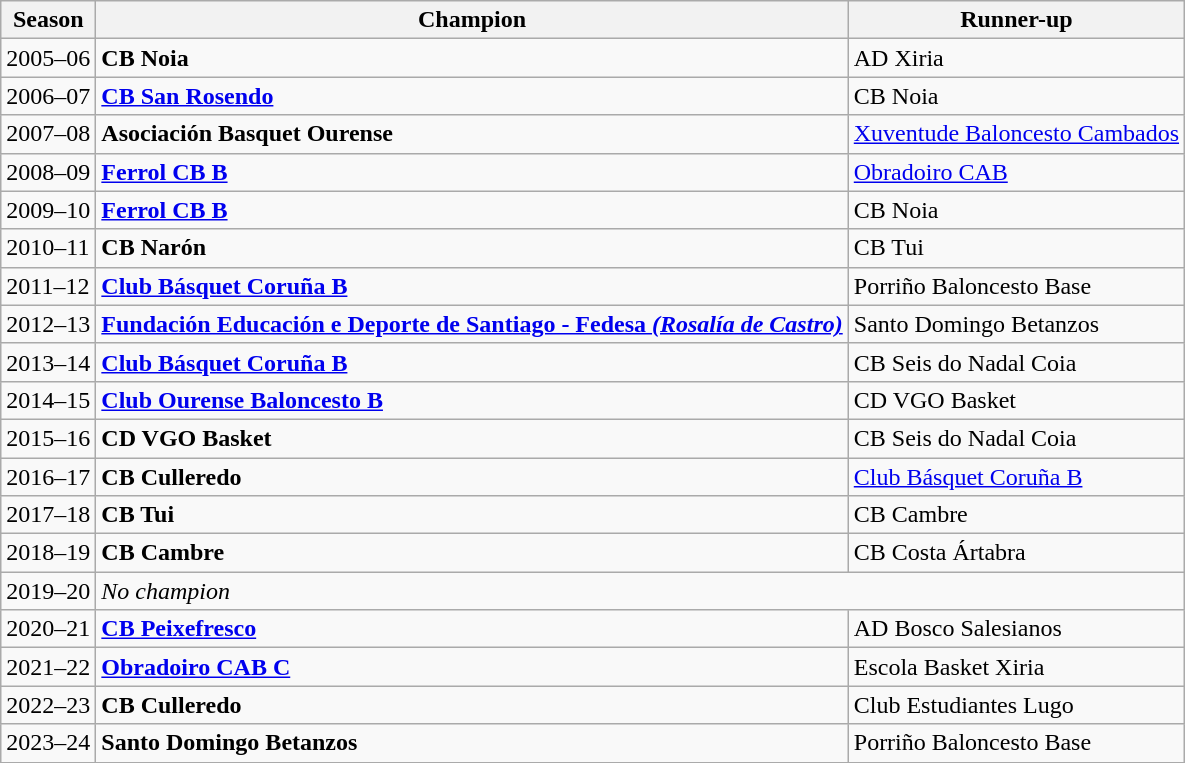<table class="wikitable">
<tr>
<th>Season</th>
<th>Champion</th>
<th>Runner-up</th>
</tr>
<tr>
<td>2005–06</td>
<td><strong>CB Noia</strong></td>
<td>AD Xiria</td>
</tr>
<tr>
<td>2006–07</td>
<td><strong><a href='#'>CB San Rosendo</a></strong></td>
<td>CB Noia</td>
</tr>
<tr>
<td>2007–08</td>
<td><strong>Asociación Basquet Ourense</strong></td>
<td><a href='#'>Xuventude Baloncesto Cambados</a></td>
</tr>
<tr>
<td>2008–09</td>
<td><strong><a href='#'>Ferrol CB B</a></strong></td>
<td><a href='#'>Obradoiro CAB</a></td>
</tr>
<tr>
<td>2009–10</td>
<td><strong><a href='#'>Ferrol CB B</a></strong></td>
<td>CB Noia</td>
</tr>
<tr>
<td>2010–11</td>
<td><strong>CB Narón</strong></td>
<td>CB Tui</td>
</tr>
<tr>
<td>2011–12</td>
<td><strong><a href='#'>Club Básquet Coruña B</a></strong></td>
<td>Porriño Baloncesto Base</td>
</tr>
<tr>
<td>2012–13</td>
<td><strong><a href='#'>Fundación Educación e Deporte de Santiago - Fedesa <em>(Rosalía de Castro)</em></a></strong></td>
<td>Santo Domingo Betanzos</td>
</tr>
<tr>
<td>2013–14</td>
<td><strong><a href='#'>Club Básquet Coruña B</a></strong></td>
<td>CB Seis do Nadal Coia</td>
</tr>
<tr>
<td>2014–15</td>
<td><strong><a href='#'>Club Ourense Baloncesto B</a></strong></td>
<td>CD VGO Basket</td>
</tr>
<tr>
<td>2015–16</td>
<td><strong>CD VGO Basket</strong></td>
<td>CB Seis do Nadal Coia</td>
</tr>
<tr>
<td>2016–17</td>
<td><strong>CB Culleredo</strong></td>
<td><a href='#'>Club Básquet Coruña B</a></td>
</tr>
<tr>
<td>2017–18</td>
<td><strong>CB Tui</strong></td>
<td>CB Cambre</td>
</tr>
<tr>
<td>2018–19</td>
<td><strong>CB Cambre</strong></td>
<td>CB Costa Ártabra</td>
</tr>
<tr>
<td>2019–20</td>
<td colspan="2"><em>No champion</em></td>
</tr>
<tr>
<td>2020–21</td>
<td><strong><a href='#'>CB Peixefresco</a></strong></td>
<td>AD Bosco Salesianos</td>
</tr>
<tr>
<td>2021–22</td>
<td><a href='#'><strong>Obradoiro CAB C</strong></a></td>
<td>Escola Basket Xiria</td>
</tr>
<tr>
<td>2022–23</td>
<td><strong>CB Culleredo</strong></td>
<td>Club Estudiantes Lugo</td>
</tr>
<tr>
<td>2023–24</td>
<td><strong>Santo Domingo Betanzos</strong></td>
<td>Porriño Baloncesto Base</td>
</tr>
</table>
